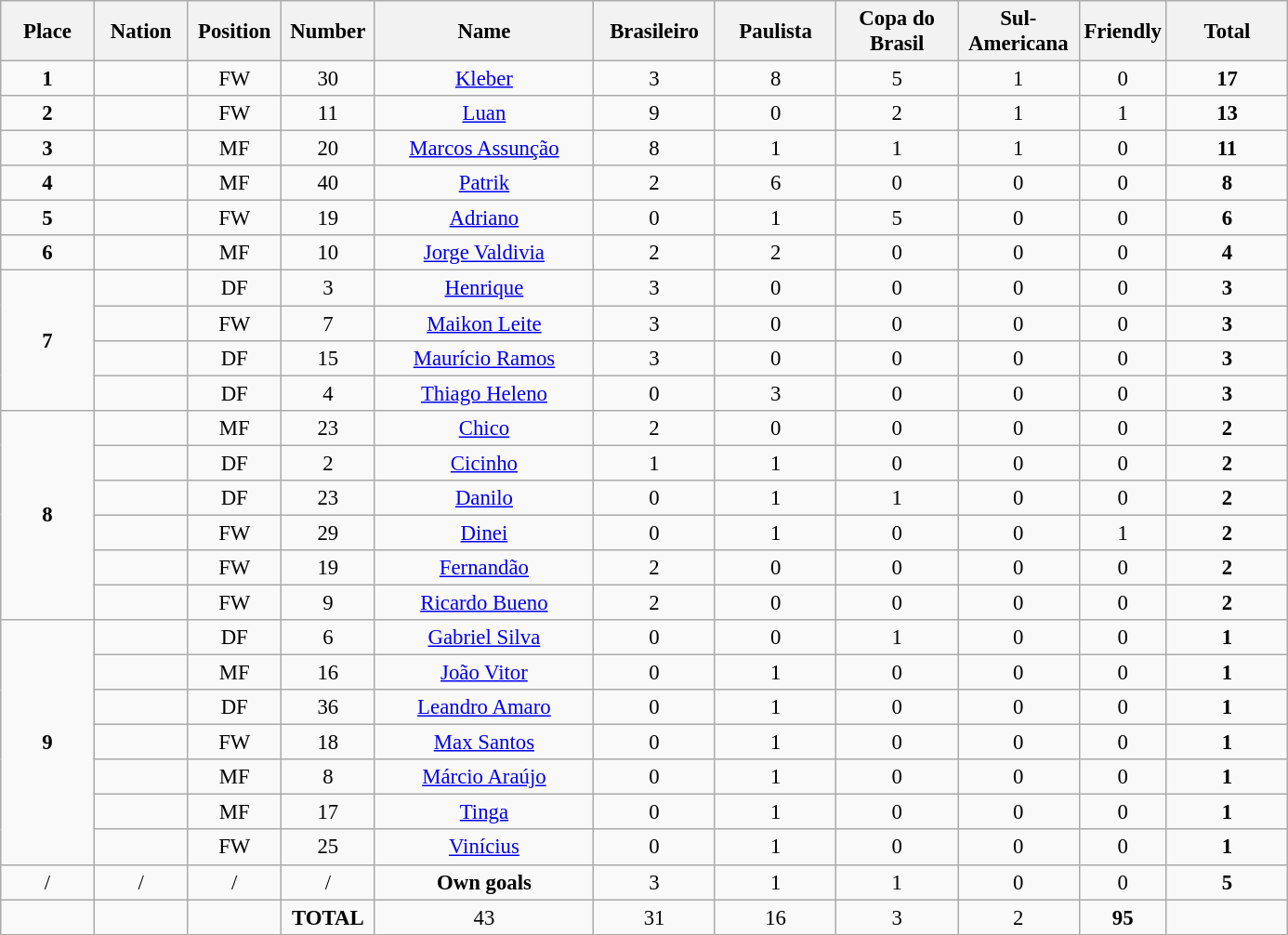<table class="wikitable" style="font-size: 95%; text-align: center;">
<tr>
<th width=60>Place</th>
<th width=60>Nation</th>
<th width=60>Position</th>
<th width=60>Number</th>
<th width=150>Name</th>
<th width=80>Brasileiro</th>
<th width=80>Paulista</th>
<th width=80>Copa do Brasil</th>
<th width=80>Sul-Americana</th>
<th witdh=80>Friendly</th>
<th width=80>Total</th>
</tr>
<tr>
<td rowspan="1"><strong>1</strong></td>
<td></td>
<td>FW</td>
<td>30</td>
<td><a href='#'>Kleber</a></td>
<td>3</td>
<td>8</td>
<td>5</td>
<td>1</td>
<td>0</td>
<td><strong>17</strong></td>
</tr>
<tr>
<td rowspan="1"><strong>2</strong></td>
<td></td>
<td>FW</td>
<td>11</td>
<td><a href='#'>Luan</a></td>
<td>9</td>
<td>0</td>
<td>2</td>
<td>1</td>
<td>1</td>
<td><strong>13</strong></td>
</tr>
<tr>
<td rowspan="1"><strong>3</strong></td>
<td></td>
<td>MF</td>
<td>20</td>
<td><a href='#'>Marcos Assunção</a></td>
<td>8</td>
<td>1</td>
<td>1</td>
<td>1</td>
<td>0</td>
<td><strong>11</strong></td>
</tr>
<tr>
<td rowspan="1"><strong>4</strong></td>
<td></td>
<td>MF</td>
<td>40</td>
<td><a href='#'>Patrik</a></td>
<td>2</td>
<td>6</td>
<td>0</td>
<td>0</td>
<td>0</td>
<td><strong>8</strong></td>
</tr>
<tr>
<td rowspan="1"><strong>5</strong></td>
<td></td>
<td>FW</td>
<td>19</td>
<td><a href='#'>Adriano</a></td>
<td>0</td>
<td>1</td>
<td>5</td>
<td>0</td>
<td>0</td>
<td><strong>6</strong></td>
</tr>
<tr>
<td rowspan="1"><strong>6</strong></td>
<td></td>
<td>MF</td>
<td>10</td>
<td><a href='#'>Jorge Valdivia</a></td>
<td>2</td>
<td>2</td>
<td>0</td>
<td>0</td>
<td>0</td>
<td><strong>4</strong></td>
</tr>
<tr>
<td rowspan="4"><strong>7</strong></td>
<td></td>
<td>DF</td>
<td>3</td>
<td><a href='#'>Henrique</a></td>
<td>3</td>
<td>0</td>
<td>0</td>
<td>0</td>
<td>0</td>
<td><strong>3</strong></td>
</tr>
<tr>
<td></td>
<td>FW</td>
<td>7</td>
<td><a href='#'>Maikon Leite</a></td>
<td>3</td>
<td>0</td>
<td>0</td>
<td>0</td>
<td>0</td>
<td><strong>3</strong></td>
</tr>
<tr>
<td></td>
<td>DF</td>
<td>15</td>
<td><a href='#'>Maurício Ramos</a></td>
<td>3</td>
<td>0</td>
<td>0</td>
<td>0</td>
<td>0</td>
<td><strong>3</strong></td>
</tr>
<tr>
<td></td>
<td>DF</td>
<td>4</td>
<td><a href='#'>Thiago Heleno</a></td>
<td>0</td>
<td>3</td>
<td>0</td>
<td>0</td>
<td>0</td>
<td><strong>3</strong></td>
</tr>
<tr>
<td rowspan="6"><strong>8</strong></td>
<td></td>
<td>MF</td>
<td>23</td>
<td><a href='#'>Chico</a></td>
<td>2</td>
<td>0</td>
<td>0</td>
<td>0</td>
<td>0</td>
<td><strong>2</strong></td>
</tr>
<tr>
<td></td>
<td>DF</td>
<td>2</td>
<td><a href='#'>Cicinho</a></td>
<td>1</td>
<td>1</td>
<td>0</td>
<td>0</td>
<td>0</td>
<td><strong>2</strong></td>
</tr>
<tr>
<td></td>
<td>DF</td>
<td>23</td>
<td><a href='#'>Danilo</a></td>
<td>0</td>
<td>1</td>
<td>1</td>
<td>0</td>
<td>0</td>
<td><strong>2</strong></td>
</tr>
<tr>
<td></td>
<td>FW</td>
<td>29</td>
<td><a href='#'>Dinei</a></td>
<td>0</td>
<td>1</td>
<td>0</td>
<td>0</td>
<td>1</td>
<td><strong>2</strong></td>
</tr>
<tr>
<td></td>
<td>FW</td>
<td>19</td>
<td><a href='#'>Fernandão</a></td>
<td>2</td>
<td>0</td>
<td>0</td>
<td>0</td>
<td>0</td>
<td><strong>2</strong></td>
</tr>
<tr>
<td></td>
<td>FW</td>
<td>9</td>
<td><a href='#'>Ricardo Bueno</a></td>
<td>2</td>
<td>0</td>
<td>0</td>
<td>0</td>
<td>0</td>
<td><strong>2</strong></td>
</tr>
<tr>
<td rowspan="7"><strong>9</strong></td>
<td></td>
<td>DF</td>
<td>6</td>
<td><a href='#'>Gabriel Silva</a></td>
<td>0</td>
<td>0</td>
<td>1</td>
<td>0</td>
<td>0</td>
<td><strong>1</strong></td>
</tr>
<tr>
<td></td>
<td>MF</td>
<td>16</td>
<td><a href='#'>João Vitor</a></td>
<td>0</td>
<td>1</td>
<td>0</td>
<td>0</td>
<td>0</td>
<td><strong>1</strong></td>
</tr>
<tr>
<td></td>
<td>DF</td>
<td>36</td>
<td><a href='#'>Leandro Amaro</a></td>
<td>0</td>
<td>1</td>
<td>0</td>
<td>0</td>
<td>0</td>
<td><strong>1</strong></td>
</tr>
<tr>
<td></td>
<td>FW</td>
<td>18</td>
<td><a href='#'>Max Santos</a></td>
<td>0</td>
<td>1</td>
<td>0</td>
<td>0</td>
<td>0</td>
<td><strong>1</strong></td>
</tr>
<tr>
<td></td>
<td>MF</td>
<td>8</td>
<td><a href='#'>Márcio Araújo</a></td>
<td>0</td>
<td>1</td>
<td>0</td>
<td>0</td>
<td>0</td>
<td><strong>1</strong></td>
</tr>
<tr>
<td></td>
<td>MF</td>
<td>17</td>
<td><a href='#'>Tinga</a></td>
<td>0</td>
<td>1</td>
<td>0</td>
<td>0</td>
<td>0</td>
<td><strong>1</strong></td>
</tr>
<tr>
<td></td>
<td>FW</td>
<td>25</td>
<td><a href='#'>Vinícius</a></td>
<td>0</td>
<td>1</td>
<td>0</td>
<td>0</td>
<td>0</td>
<td><strong>1</strong></td>
</tr>
<tr>
<td>/</td>
<td>/</td>
<td>/</td>
<td>/</td>
<td><strong>Own goals</strong></td>
<td>3</td>
<td>1</td>
<td>1</td>
<td>0</td>
<td>0</td>
<td><strong>5</strong></td>
</tr>
<tr>
<td></td>
<td></td>
<td></td>
<td><strong>TOTAL</strong></td>
<td>43</td>
<td>31</td>
<td>16</td>
<td>3</td>
<td>2</td>
<td><strong>95</strong></td>
</tr>
</table>
